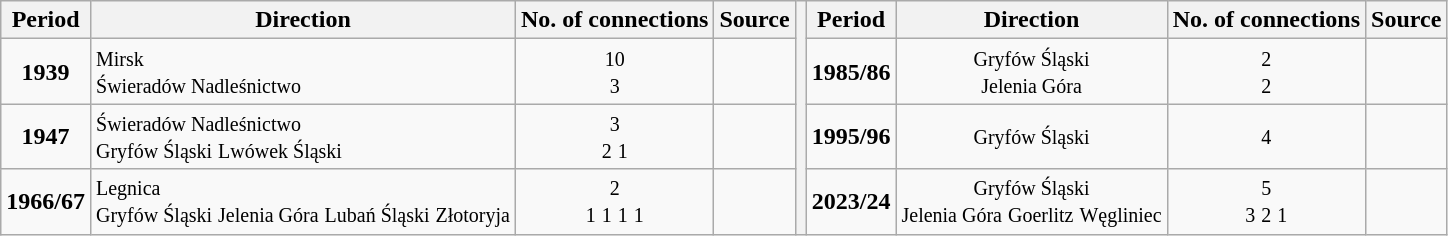<table class="wikitable" style="text-align:center">
<tr>
<th>Period</th>
<th>Direction</th>
<th>No. of connections</th>
<th>Source</th>
<th rowspan="4"></th>
<th>Period</th>
<th>Direction</th>
<th>No. of connections</th>
<th>Source</th>
</tr>
<tr>
<td><strong>1939</strong></td>
<td style="text-align:left"><small>Mirsk</small><br><small>Świeradów Nadleśnictwo</small></td>
<td><small>10</small><br><small>3</small></td>
<td></td>
<td><strong>1985/86</strong></td>
<td><small>Gryfów Śląski</small><br><small>Jelenia Góra</small></td>
<td><small>2</small><br><small>2</small></td>
<td></td>
</tr>
<tr>
<td><strong>1947</strong></td>
<td style="text-align:left"><small>Świeradów Nadleśnictwo</small><br><small>Gryfów Śląski</small>
<small>Lwówek Śląski</small></td>
<td><small>3</small><br><small>2</small>
<small>1</small></td>
<td></td>
<td><strong>1995/96</strong></td>
<td><small>Gryfów Śląski</small></td>
<td><small>4</small></td>
<td></td>
</tr>
<tr>
<td><strong>1966/67</strong></td>
<td style="text-align:left"><small>Legnica</small><br><small>Gryfów Śląski</small>
<small>Jelenia Góra</small>
<small>Lubań Śląski</small>
<small>Złotoryja</small></td>
<td><small>2</small><br><small>1</small>
<small>1</small>
<small>1</small>
<small>1</small></td>
<td></td>
<td><strong>2023/24</strong></td>
<td><small>Gryfów Śląski</small><br><small>Jelenia Góra</small>
<small>Goerlitz</small>
<small>Węgliniec</small></td>
<td><small>5</small><br><small>3</small>
<small>2</small>
<small>1</small></td>
<td></td>
</tr>
</table>
